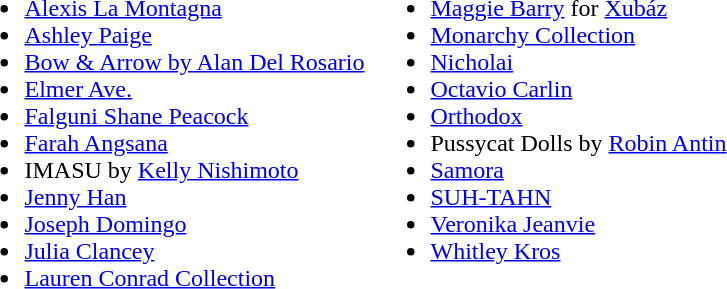<table>
<tr valign="top">
<td><br><ul><li><a href='#'>Alexis La Montagna</a></li><li><a href='#'>Ashley Paige</a></li><li><a href='#'>Bow & Arrow by Alan Del Rosario</a></li><li><a href='#'>Elmer Ave.</a></li><li><a href='#'>Falguni Shane Peacock</a></li><li><a href='#'>Farah Angsana</a></li><li>IMASU by <a href='#'>Kelly Nishimoto</a></li><li><a href='#'>Jenny Han</a></li><li><a href='#'>Joseph Domingo</a></li><li><a href='#'>Julia Clancey</a></li><li><a href='#'>Lauren Conrad Collection</a></li></ul></td>
<td><br><ul><li><a href='#'>Maggie Barry</a> for <a href='#'>Xubáz</a></li><li><a href='#'>Monarchy Collection</a></li><li><a href='#'>Nicholai</a></li><li><a href='#'>Octavio Carlin</a></li><li><a href='#'>Orthodox</a></li><li>Pussycat Dolls by <a href='#'>Robin Antin</a></li><li><a href='#'>Samora</a></li><li><a href='#'>SUH-TAHN</a></li><li><a href='#'>Veronika Jeanvie</a></li><li><a href='#'>Whitley Kros</a></li></ul></td>
</tr>
</table>
